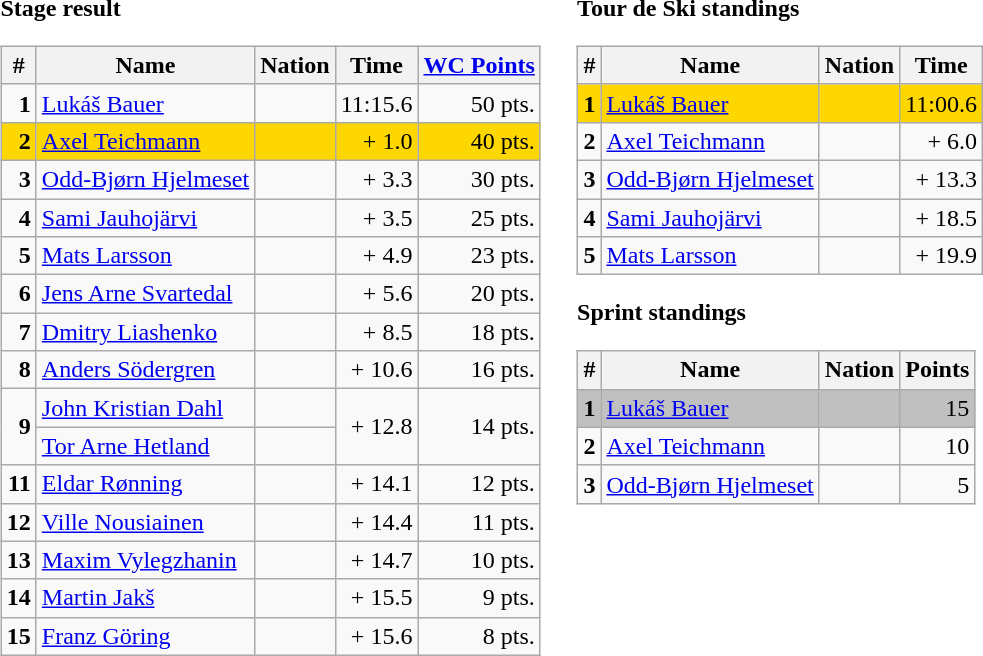<table>
<tr valign="top">
<td><strong>Stage result</strong><br><table class="wikitable">
<tr>
<th>#</th>
<th>Name</th>
<th>Nation</th>
<th>Time</th>
<th><a href='#'>WC Points</a></th>
</tr>
<tr align="right">
<td><strong>1</strong></td>
<td align="left"><a href='#'>Lukáš Bauer</a></td>
<td align="left"></td>
<td>11:15.6</td>
<td>50 pts.</td>
</tr>
<tr align="right" bgcolor="gold">
<td><strong>2</strong></td>
<td align="left"><a href='#'>Axel Teichmann</a></td>
<td align="left"></td>
<td>+ 1.0</td>
<td>40 pts.</td>
</tr>
<tr align="right">
<td><strong>3</strong></td>
<td align="left"><a href='#'>Odd-Bjørn Hjelmeset</a></td>
<td align="left"></td>
<td>+ 3.3</td>
<td>30 pts.</td>
</tr>
<tr align="right">
<td><strong>4</strong></td>
<td align="left"><a href='#'>Sami Jauhojärvi</a></td>
<td align="left"></td>
<td>+ 3.5</td>
<td>25 pts.</td>
</tr>
<tr align="right">
<td><strong>5</strong></td>
<td align="left"><a href='#'>Mats Larsson</a></td>
<td align="left"></td>
<td>+ 4.9</td>
<td>23 pts.</td>
</tr>
<tr align="right">
<td><strong>6</strong></td>
<td align="left"><a href='#'>Jens Arne Svartedal</a></td>
<td align="left"></td>
<td>+ 5.6</td>
<td>20 pts.</td>
</tr>
<tr align="right">
<td><strong>7</strong></td>
<td align="left"><a href='#'>Dmitry Liashenko</a></td>
<td align="left"></td>
<td>+ 8.5</td>
<td>18 pts.</td>
</tr>
<tr align="right">
<td><strong>8</strong></td>
<td align="left"><a href='#'>Anders Södergren</a></td>
<td align="left"></td>
<td>+ 10.6</td>
<td>16 pts.</td>
</tr>
<tr align="right">
<td rowspan="2"><strong>9</strong></td>
<td align="left"><a href='#'>John Kristian Dahl</a></td>
<td align="left"></td>
<td rowspan="2">+ 12.8</td>
<td rowspan="2">14 pts.</td>
</tr>
<tr align="right">
<td align="left"><a href='#'>Tor Arne Hetland</a></td>
<td align="left"></td>
</tr>
<tr align="right">
<td><strong>11</strong></td>
<td align="left"><a href='#'>Eldar Rønning</a></td>
<td align="left"></td>
<td>+ 14.1</td>
<td>12 pts.</td>
</tr>
<tr align="right">
<td><strong>12</strong></td>
<td align="left"><a href='#'>Ville Nousiainen</a></td>
<td align="left"></td>
<td>+ 14.4</td>
<td>11 pts.</td>
</tr>
<tr align="right">
<td><strong>13</strong></td>
<td align="left"><a href='#'>Maxim Vylegzhanin</a></td>
<td align="left"></td>
<td>+ 14.7</td>
<td>10 pts.</td>
</tr>
<tr align="right">
<td><strong>14</strong></td>
<td align="left"><a href='#'>Martin Jakš</a></td>
<td align="left"></td>
<td>+ 15.5</td>
<td>9 pts.</td>
</tr>
<tr align="right">
<td><strong>15</strong></td>
<td align="left"><a href='#'>Franz Göring</a></td>
<td align="left"></td>
<td>+ 15.6</td>
<td>8 pts.</td>
</tr>
</table>
</td>
<td></td>
<td><strong>Tour de Ski standings</strong><br><table class="wikitable">
<tr>
<th>#</th>
<th>Name</th>
<th>Nation</th>
<th>Time</th>
</tr>
<tr align="right" bgcolor="gold">
<td><strong>1</strong></td>
<td align="left"><a href='#'>Lukáš Bauer</a></td>
<td align="left"></td>
<td>11:00.6</td>
</tr>
<tr align="right">
<td><strong>2</strong></td>
<td align="left"><a href='#'>Axel Teichmann</a></td>
<td align="left"></td>
<td>+ 6.0</td>
</tr>
<tr align="right">
<td><strong>3</strong></td>
<td align="left"><a href='#'>Odd-Bjørn Hjelmeset</a></td>
<td align="left"></td>
<td>+ 13.3</td>
</tr>
<tr align="right">
<td><strong>4</strong></td>
<td align="left"><a href='#'>Sami Jauhojärvi</a></td>
<td align="left"></td>
<td>+ 18.5</td>
</tr>
<tr align="right">
<td><strong>5</strong></td>
<td align="left"><a href='#'>Mats Larsson</a></td>
<td align="left"></td>
<td>+ 19.9</td>
</tr>
</table>
<strong>Sprint standings</strong><table class="wikitable">
<tr>
<th>#</th>
<th>Name</th>
<th>Nation</th>
<th>Points</th>
</tr>
<tr align="right" bgcolor="silver">
<td><strong>1</strong></td>
<td align="left"><a href='#'>Lukáš Bauer</a></td>
<td align="left"></td>
<td>15</td>
</tr>
<tr align="right">
<td><strong>2</strong></td>
<td align="left"><a href='#'>Axel Teichmann</a></td>
<td align="left"></td>
<td>10</td>
</tr>
<tr align="right">
<td><strong>3</strong></td>
<td align="left"><a href='#'>Odd-Bjørn Hjelmeset</a></td>
<td align="left"></td>
<td>5</td>
</tr>
</table>
</td>
</tr>
</table>
